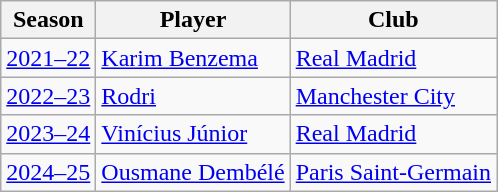<table class="sortable wikitable">
<tr>
<th>Season</th>
<th>Player</th>
<th>Club</th>
</tr>
<tr>
<td align="center"><a href='#'>2021–22</a></td>
<td> <a href='#'>Karim Benzema</a></td>
<td> <a href='#'>Real Madrid</a></td>
</tr>
<tr>
<td align="center"><a href='#'>2022–23</a></td>
<td> <a href='#'>Rodri</a></td>
<td> <a href='#'>Manchester City</a></td>
</tr>
<tr>
<td align="center"><a href='#'>2023–24</a></td>
<td> <a href='#'>Vinícius Júnior</a></td>
<td> <a href='#'>Real Madrid</a></td>
</tr>
<tr>
<td align="center"><a href='#'>2024–25</a></td>
<td> <a href='#'>Ousmane Dembélé</a></td>
<td> <a href='#'>Paris Saint-Germain</a></td>
</tr>
</table>
